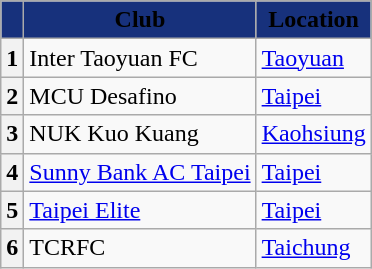<table class="wikitable sortable" style="text-align:left">
<tr>
<th style="background:#17317c;"></th>
<th style="background:#17317c;"><span>Club</span></th>
<th style="background:#17317c;"><span>Location</span></th>
</tr>
<tr>
<th>1</th>
<td>Inter Taoyuan FC</td>
<td><a href='#'>Taoyuan</a></td>
</tr>
<tr>
<th>2</th>
<td>MCU Desafino</td>
<td><a href='#'>Taipei</a></td>
</tr>
<tr>
<th>3</th>
<td>NUK Kuo Kuang</td>
<td><a href='#'>Kaohsiung</a></td>
</tr>
<tr>
<th>4</th>
<td><a href='#'>Sunny Bank AC Taipei</a></td>
<td><a href='#'>Taipei</a></td>
</tr>
<tr>
<th>5</th>
<td><a href='#'>Taipei Elite</a></td>
<td><a href='#'>Taipei</a></td>
</tr>
<tr>
<th>6</th>
<td>TCRFC</td>
<td><a href='#'>Taichung</a></td>
</tr>
</table>
